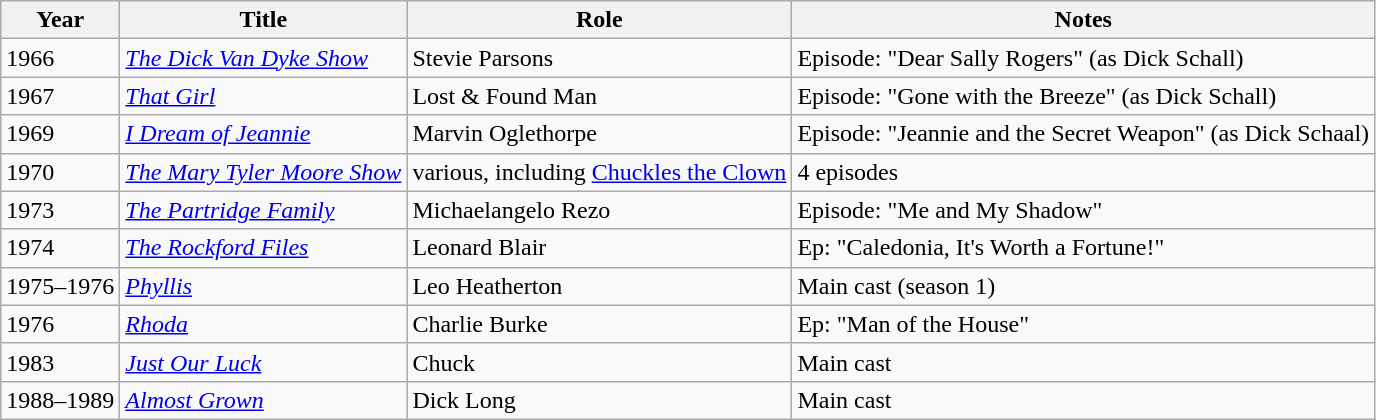<table class="wikitable">
<tr>
<th>Year</th>
<th>Title</th>
<th>Role</th>
<th>Notes</th>
</tr>
<tr>
<td>1966</td>
<td><em><a href='#'>The Dick Van Dyke Show</a></em></td>
<td>Stevie Parsons</td>
<td>Episode: "Dear Sally Rogers" (as Dick Schall)</td>
</tr>
<tr>
<td>1967</td>
<td><em><a href='#'>That Girl</a></em></td>
<td>Lost & Found Man</td>
<td>Episode: "Gone with the Breeze" (as Dick Schall)</td>
</tr>
<tr>
<td>1969</td>
<td><em><a href='#'>I Dream of Jeannie</a></em></td>
<td>Marvin Oglethorpe</td>
<td>Episode: "Jeannie and the Secret Weapon" (as Dick Schaal)</td>
</tr>
<tr>
<td>1970</td>
<td><em><a href='#'>The Mary Tyler Moore Show</a></em></td>
<td>various, including <a href='#'>Chuckles the Clown</a></td>
<td>4 episodes</td>
</tr>
<tr>
<td>1973</td>
<td><em><a href='#'>The Partridge Family</a></em></td>
<td>Michaelangelo Rezo</td>
<td>Episode: "Me and My Shadow"</td>
</tr>
<tr>
<td>1974</td>
<td><em><a href='#'>The Rockford Files</a></em></td>
<td>Leonard Blair</td>
<td>Ep: "Caledonia, It's Worth a Fortune!"</td>
</tr>
<tr>
<td>1975–1976</td>
<td><em><a href='#'>Phyllis</a></em></td>
<td>Leo Heatherton</td>
<td>Main cast (season 1)</td>
</tr>
<tr>
<td>1976</td>
<td><em><a href='#'>Rhoda</a></em></td>
<td>Charlie Burke</td>
<td>Ep: "Man of the House"</td>
</tr>
<tr>
<td>1983</td>
<td><em><a href='#'>Just Our Luck</a></em></td>
<td>Chuck</td>
<td>Main cast</td>
</tr>
<tr>
<td>1988–1989</td>
<td><em><a href='#'>Almost Grown</a></em></td>
<td>Dick Long</td>
<td>Main cast</td>
</tr>
</table>
